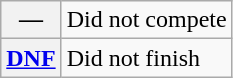<table class="wikitable">
<tr>
<th scope="row">—</th>
<td>Did not compete</td>
</tr>
<tr>
<th scope="row"><a href='#'>DNF</a></th>
<td>Did not finish</td>
</tr>
</table>
